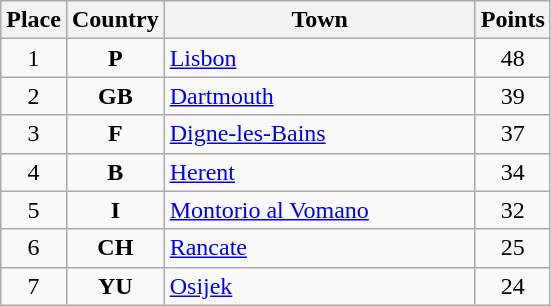<table class="wikitable">
<tr>
<th width="25">Place</th>
<th width="25">Country</th>
<th width="200">Town</th>
<th width="25">Points</th>
</tr>
<tr>
<td align="center">1</td>
<td align="center"><strong>P</strong></td>
<td align="left"><a href='#'>Lisbon</a></td>
<td align="center">48</td>
</tr>
<tr>
<td align="center">2</td>
<td align="center"><strong>GB</strong></td>
<td align="left"><a href='#'>Dartmouth</a></td>
<td align="center">39</td>
</tr>
<tr>
<td align="center">3</td>
<td align="center"><strong>F</strong></td>
<td align="left"><a href='#'>Digne-les-Bains</a></td>
<td align="center">37</td>
</tr>
<tr>
<td align="center">4</td>
<td align="center"><strong>B</strong></td>
<td align="left"><a href='#'>Herent</a></td>
<td align="center">34</td>
</tr>
<tr>
<td align="center">5</td>
<td align="center"><strong>I</strong></td>
<td align="left"><a href='#'>Montorio al Vomano</a></td>
<td align="center">32</td>
</tr>
<tr>
<td align="center">6</td>
<td align="center"><strong>CH</strong></td>
<td align="left"><a href='#'>Rancate</a></td>
<td align="center">25</td>
</tr>
<tr>
<td align="center">7</td>
<td align="center"><strong>YU</strong></td>
<td align="left"><a href='#'>Osijek</a></td>
<td align="center">24</td>
</tr>
</table>
